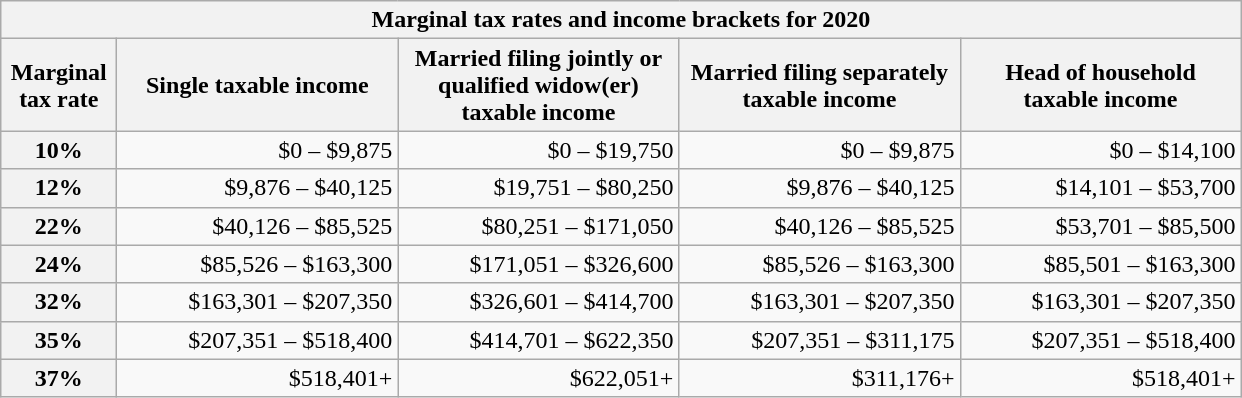<table class="wikitable collapsible collapsed" style="text-align:right" style="margin:0 0 1em 1em; font-size: 90%">
<tr>
<th colspan=5>Marginal tax rates and income brackets for 2020</th>
</tr>
<tr>
<th width="70">Marginal tax rate</th>
<th width="180">Single taxable income</th>
<th width="180">Married filing jointly or qualified widow(er) taxable income</th>
<th width="180">Married filing separately taxable income</th>
<th width="180">Head of household taxable income</th>
</tr>
<tr>
<th>10%</th>
<td>$0 – $9,875</td>
<td>$0 – $19,750</td>
<td>$0 – $9,875</td>
<td>$0 – $14,100</td>
</tr>
<tr>
<th>12%</th>
<td>$9,876 – $40,125</td>
<td>$19,751 – $80,250</td>
<td>$9,876 – $40,125</td>
<td>$14,101 – $53,700</td>
</tr>
<tr>
<th>22%</th>
<td>$40,126 – $85,525</td>
<td>$80,251 – $171,050</td>
<td>$40,126 – $85,525</td>
<td>$53,701 – $85,500</td>
</tr>
<tr>
<th>24%</th>
<td>$85,526 – $163,300</td>
<td>$171,051 – $326,600</td>
<td>$85,526 – $163,300</td>
<td>$85,501 – $163,300</td>
</tr>
<tr>
<th>32%</th>
<td>$163,301 – $207,350</td>
<td>$326,601 – $414,700</td>
<td>$163,301 – $207,350</td>
<td>$163,301 – $207,350</td>
</tr>
<tr>
<th>35%</th>
<td>$207,351 – $518,400</td>
<td>$414,701 – $622,350</td>
<td>$207,351 – $311,175</td>
<td>$207,351 – $518,400</td>
</tr>
<tr>
<th>37%</th>
<td>$518,401+</td>
<td>$622,051+</td>
<td>$311,176+</td>
<td>$518,401+</td>
</tr>
</table>
